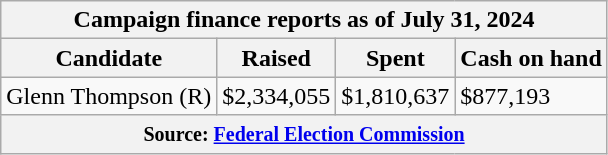<table class="wikitable sortable">
<tr>
<th colspan=4>Campaign finance reports as of July 31, 2024</th>
</tr>
<tr style="text-align:center;">
<th>Candidate</th>
<th>Raised</th>
<th>Spent</th>
<th>Cash on hand</th>
</tr>
<tr>
<td>Glenn Thompson (R)</td>
<td>$2,334,055</td>
<td>$1,810,637</td>
<td>$877,193</td>
</tr>
<tr>
<th colspan="4"><small>Source: <a href='#'>Federal Election Commission</a></small></th>
</tr>
</table>
